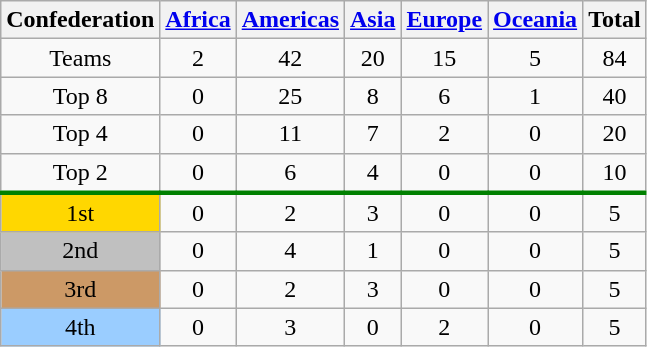<table class="wikitable" style="text-align:center">
<tr>
<th scope="row">Confederation</th>
<th scope="col"><a href='#'>Africa</a></th>
<th scope="col"><a href='#'>Americas</a></th>
<th scope="col"><a href='#'>Asia</a></th>
<th scope="col"><a href='#'>Europe</a></th>
<th scope="col"><a href='#'>Oceania</a></th>
<th scope="col">Total</th>
</tr>
<tr>
<td>Teams</td>
<td>2</td>
<td>42</td>
<td>20</td>
<td>15</td>
<td>5</td>
<td>84</td>
</tr>
<tr>
<td>Top 8</td>
<td>0</td>
<td>25</td>
<td>8</td>
<td>6</td>
<td>1</td>
<td>40</td>
</tr>
<tr>
<td>Top 4</td>
<td>0</td>
<td>11</td>
<td>7</td>
<td>2</td>
<td>0</td>
<td>20</td>
</tr>
<tr>
<td>Top 2</td>
<td>0</td>
<td>6</td>
<td>4</td>
<td>0</td>
<td>0</td>
<td>10</td>
</tr>
<tr style="border-top:3px solid green">
<td style="background: gold">1st</td>
<td>0</td>
<td>2</td>
<td>3</td>
<td>0</td>
<td>0</td>
<td>5</td>
</tr>
<tr>
<td style="background: silver">2nd</td>
<td>0</td>
<td>4</td>
<td>1</td>
<td>0</td>
<td>0</td>
<td>5</td>
</tr>
<tr>
<td style="background: #cc9966">3rd</td>
<td>0</td>
<td>2</td>
<td>3</td>
<td>0</td>
<td>0</td>
<td>5</td>
</tr>
<tr>
<td style="background: #9acdff">4th</td>
<td>0</td>
<td>3</td>
<td>0</td>
<td>2</td>
<td>0</td>
<td>5</td>
</tr>
</table>
